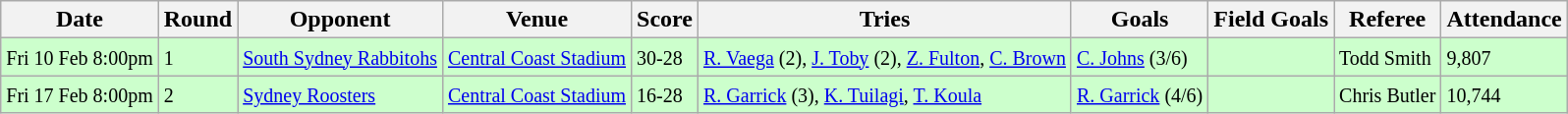<table class="wikitable">
<tr>
<th><strong>Date</strong></th>
<th>Round</th>
<th><strong>Opponent</strong></th>
<th><strong>Venue</strong></th>
<th><strong>Score</strong></th>
<th><strong>Tries</strong></th>
<th><strong>Goals</strong></th>
<th><strong>Field Goals</strong></th>
<th>Referee</th>
<th><strong>Attendance</strong></th>
</tr>
<tr bgcolor=#CCFFCC>
<td><small>Fri 10 Feb 8:00pm</small></td>
<td><small>1</small></td>
<td><small><a href='#'>South Sydney Rabbitohs</a></small></td>
<td><small><a href='#'>Central Coast Stadium</a></small></td>
<td><small>30-28</small></td>
<td><small><a href='#'>R. Vaega</a> (2), <a href='#'>J. Toby</a> (2), <a href='#'>Z. Fulton</a>, <a href='#'>C. Brown</a></small></td>
<td><small><a href='#'>C. Johns</a> (3/6)</small></td>
<td></td>
<td><small>Todd Smith</small></td>
<td><small>9,807</small></td>
</tr>
<tr bgcolor=#CCFFCC>
<td><small>Fri 17 Feb 8:00pm</small></td>
<td><small>2</small></td>
<td><small><a href='#'>Sydney Roosters</a></small></td>
<td><small><a href='#'>Central Coast Stadium</a></small></td>
<td><small>16-28</small></td>
<td><small><a href='#'>R. Garrick</a> (3), <a href='#'>K. Tuilagi</a>, <a href='#'>T. Koula</a></small></td>
<td><small><a href='#'>R. Garrick</a> (4/6)</small></td>
<td></td>
<td><small>Chris Butler</small></td>
<td><small>10,744</small></td>
</tr>
</table>
